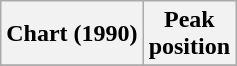<table class="wikitable sortable">
<tr>
<th align="left">Chart (1990)</th>
<th align="center">Peak<br>position</th>
</tr>
<tr>
</tr>
</table>
